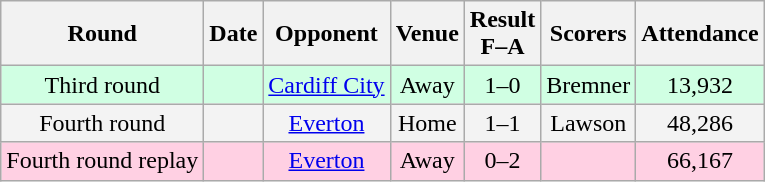<table class="wikitable sortable" style="text-align:center;">
<tr>
<th>Round</th>
<th>Date</th>
<th>Opponent</th>
<th>Venue</th>
<th>Result<br>F–A</th>
<th class=unsortable>Scorers</th>
<th>Attendance</th>
</tr>
<tr bgcolor="#d0ffe3">
<td>Third round</td>
<td></td>
<td><a href='#'>Cardiff City</a></td>
<td>Away</td>
<td>1–0</td>
<td>Bremner</td>
<td>13,932</td>
</tr>
<tr bgcolor="#f3f3f3">
<td>Fourth round</td>
<td></td>
<td><a href='#'>Everton</a></td>
<td>Home</td>
<td>1–1</td>
<td>Lawson</td>
<td>48,286</td>
</tr>
<tr bgcolor="#ffd0e3">
<td>Fourth round replay</td>
<td></td>
<td><a href='#'>Everton</a></td>
<td>Away</td>
<td>0–2</td>
<td></td>
<td>66,167</td>
</tr>
</table>
